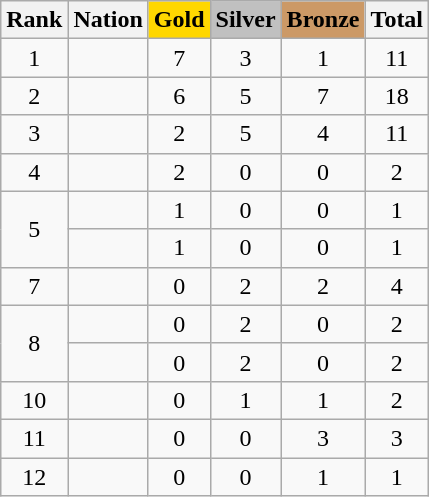<table class="wikitable sortable" style="text-align:center">
<tr>
<th>Rank</th>
<th>Nation</th>
<th style="background-color:gold">Gold</th>
<th style="background-color:silver">Silver</th>
<th style="background-color:#cc9966">Bronze</th>
<th>Total</th>
</tr>
<tr>
<td>1</td>
<td align=left></td>
<td>7</td>
<td>3</td>
<td>1</td>
<td>11</td>
</tr>
<tr>
<td>2</td>
<td align=left></td>
<td>6</td>
<td>5</td>
<td>7</td>
<td>18</td>
</tr>
<tr>
<td>3</td>
<td align=left></td>
<td>2</td>
<td>5</td>
<td>4</td>
<td>11</td>
</tr>
<tr>
<td>4</td>
<td align=left></td>
<td>2</td>
<td>0</td>
<td>0</td>
<td>2</td>
</tr>
<tr>
<td rowspan=2>5</td>
<td align=left></td>
<td>1</td>
<td>0</td>
<td>0</td>
<td>1</td>
</tr>
<tr>
<td align=left></td>
<td>1</td>
<td>0</td>
<td>0</td>
<td>1</td>
</tr>
<tr>
<td>7</td>
<td align=left></td>
<td>0</td>
<td>2</td>
<td>2</td>
<td>4</td>
</tr>
<tr>
<td rowspan="2">8</td>
<td align=left></td>
<td>0</td>
<td>2</td>
<td>0</td>
<td>2</td>
</tr>
<tr>
<td align=left></td>
<td>0</td>
<td>2</td>
<td>0</td>
<td>2</td>
</tr>
<tr>
<td>10</td>
<td align=left></td>
<td>0</td>
<td>1</td>
<td>1</td>
<td>2</td>
</tr>
<tr>
<td>11</td>
<td align=left></td>
<td>0</td>
<td>0</td>
<td>3</td>
<td>3</td>
</tr>
<tr>
<td>12</td>
<td align=left></td>
<td>0</td>
<td>0</td>
<td>1</td>
<td>1</td>
</tr>
</table>
